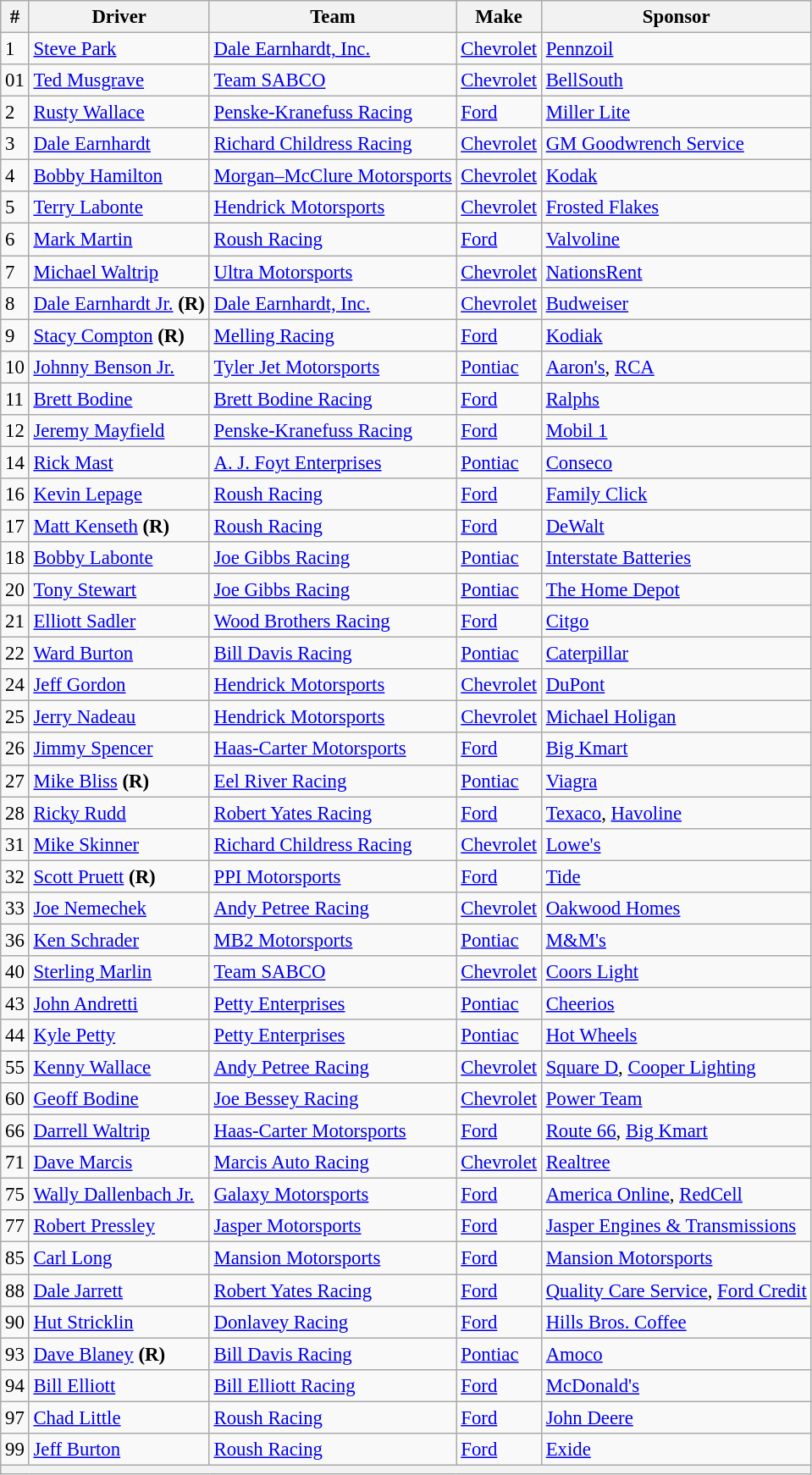<table class="wikitable" style="font-size:95%">
<tr>
<th>#</th>
<th>Driver</th>
<th>Team</th>
<th>Make</th>
<th>Sponsor</th>
</tr>
<tr>
<td>1</td>
<td><a href='#'>Steve Park</a></td>
<td><a href='#'>Dale Earnhardt, Inc.</a></td>
<td><a href='#'>Chevrolet</a></td>
<td><a href='#'>Pennzoil</a></td>
</tr>
<tr>
<td>01</td>
<td><a href='#'>Ted Musgrave</a></td>
<td><a href='#'>Team SABCO</a></td>
<td><a href='#'>Chevrolet</a></td>
<td><a href='#'>BellSouth</a></td>
</tr>
<tr>
<td>2</td>
<td><a href='#'>Rusty Wallace</a></td>
<td><a href='#'>Penske-Kranefuss Racing</a></td>
<td><a href='#'>Ford</a></td>
<td><a href='#'>Miller Lite</a></td>
</tr>
<tr>
<td>3</td>
<td><a href='#'>Dale Earnhardt</a></td>
<td><a href='#'>Richard Childress Racing</a></td>
<td><a href='#'>Chevrolet</a></td>
<td><a href='#'>GM Goodwrench Service</a></td>
</tr>
<tr>
<td>4</td>
<td><a href='#'>Bobby Hamilton</a></td>
<td><a href='#'>Morgan–McClure Motorsports</a></td>
<td><a href='#'>Chevrolet</a></td>
<td><a href='#'>Kodak</a></td>
</tr>
<tr>
<td>5</td>
<td><a href='#'>Terry Labonte</a></td>
<td><a href='#'>Hendrick Motorsports</a></td>
<td><a href='#'>Chevrolet</a></td>
<td><a href='#'>Frosted Flakes</a></td>
</tr>
<tr>
<td>6</td>
<td><a href='#'>Mark Martin</a></td>
<td><a href='#'>Roush Racing</a></td>
<td><a href='#'>Ford</a></td>
<td><a href='#'>Valvoline</a></td>
</tr>
<tr>
<td>7</td>
<td><a href='#'>Michael Waltrip</a></td>
<td><a href='#'>Ultra Motorsports</a></td>
<td><a href='#'>Chevrolet</a></td>
<td><a href='#'>NationsRent</a></td>
</tr>
<tr>
<td>8</td>
<td><a href='#'>Dale Earnhardt Jr.</a> <strong>(R)</strong></td>
<td><a href='#'>Dale Earnhardt, Inc.</a></td>
<td><a href='#'>Chevrolet</a></td>
<td><a href='#'>Budweiser</a></td>
</tr>
<tr>
<td>9</td>
<td><a href='#'>Stacy Compton</a> <strong>(R)</strong></td>
<td><a href='#'>Melling Racing</a></td>
<td><a href='#'>Ford</a></td>
<td><a href='#'>Kodiak</a></td>
</tr>
<tr>
<td>10</td>
<td><a href='#'>Johnny Benson Jr.</a></td>
<td><a href='#'>Tyler Jet Motorsports</a></td>
<td><a href='#'>Pontiac</a></td>
<td><a href='#'>Aaron's</a>, <a href='#'>RCA</a></td>
</tr>
<tr>
<td>11</td>
<td><a href='#'>Brett Bodine</a></td>
<td><a href='#'>Brett Bodine Racing</a></td>
<td><a href='#'>Ford</a></td>
<td><a href='#'>Ralphs</a></td>
</tr>
<tr>
<td>12</td>
<td><a href='#'>Jeremy Mayfield</a></td>
<td><a href='#'>Penske-Kranefuss Racing</a></td>
<td><a href='#'>Ford</a></td>
<td><a href='#'>Mobil 1</a></td>
</tr>
<tr>
<td>14</td>
<td><a href='#'>Rick Mast</a></td>
<td><a href='#'>A. J. Foyt Enterprises</a></td>
<td><a href='#'>Pontiac</a></td>
<td><a href='#'>Conseco</a></td>
</tr>
<tr>
<td>16</td>
<td><a href='#'>Kevin Lepage</a></td>
<td><a href='#'>Roush Racing</a></td>
<td><a href='#'>Ford</a></td>
<td><a href='#'>Family Click</a></td>
</tr>
<tr>
<td>17</td>
<td><a href='#'>Matt Kenseth</a> <strong>(R)</strong></td>
<td><a href='#'>Roush Racing</a></td>
<td><a href='#'>Ford</a></td>
<td><a href='#'>DeWalt</a></td>
</tr>
<tr>
<td>18</td>
<td><a href='#'>Bobby Labonte</a></td>
<td><a href='#'>Joe Gibbs Racing</a></td>
<td><a href='#'>Pontiac</a></td>
<td><a href='#'>Interstate Batteries</a></td>
</tr>
<tr>
<td>20</td>
<td><a href='#'>Tony Stewart</a></td>
<td><a href='#'>Joe Gibbs Racing</a></td>
<td><a href='#'>Pontiac</a></td>
<td><a href='#'>The Home Depot</a></td>
</tr>
<tr>
<td>21</td>
<td><a href='#'>Elliott Sadler</a></td>
<td><a href='#'>Wood Brothers Racing</a></td>
<td><a href='#'>Ford</a></td>
<td><a href='#'>Citgo</a></td>
</tr>
<tr>
<td>22</td>
<td><a href='#'>Ward Burton</a></td>
<td><a href='#'>Bill Davis Racing</a></td>
<td><a href='#'>Pontiac</a></td>
<td><a href='#'>Caterpillar</a></td>
</tr>
<tr>
<td>24</td>
<td><a href='#'>Jeff Gordon</a></td>
<td><a href='#'>Hendrick Motorsports</a></td>
<td><a href='#'>Chevrolet</a></td>
<td><a href='#'>DuPont</a></td>
</tr>
<tr>
<td>25</td>
<td><a href='#'>Jerry Nadeau</a></td>
<td><a href='#'>Hendrick Motorsports</a></td>
<td><a href='#'>Chevrolet</a></td>
<td><a href='#'>Michael Holigan</a></td>
</tr>
<tr>
<td>26</td>
<td><a href='#'>Jimmy Spencer</a></td>
<td><a href='#'>Haas-Carter Motorsports</a></td>
<td><a href='#'>Ford</a></td>
<td><a href='#'>Big Kmart</a></td>
</tr>
<tr>
<td>27</td>
<td><a href='#'>Mike Bliss</a> <strong>(R)</strong></td>
<td><a href='#'>Eel River Racing</a></td>
<td><a href='#'>Pontiac</a></td>
<td><a href='#'>Viagra</a></td>
</tr>
<tr>
<td>28</td>
<td><a href='#'>Ricky Rudd</a></td>
<td><a href='#'>Robert Yates Racing</a></td>
<td><a href='#'>Ford</a></td>
<td><a href='#'>Texaco</a>, <a href='#'>Havoline</a></td>
</tr>
<tr>
<td>31</td>
<td><a href='#'>Mike Skinner</a></td>
<td><a href='#'>Richard Childress Racing</a></td>
<td><a href='#'>Chevrolet</a></td>
<td><a href='#'>Lowe's</a></td>
</tr>
<tr>
<td>32</td>
<td><a href='#'>Scott Pruett</a> <strong>(R)</strong></td>
<td><a href='#'>PPI Motorsports</a></td>
<td><a href='#'>Ford</a></td>
<td><a href='#'>Tide</a></td>
</tr>
<tr>
<td>33</td>
<td><a href='#'>Joe Nemechek</a></td>
<td><a href='#'>Andy Petree Racing</a></td>
<td><a href='#'>Chevrolet</a></td>
<td><a href='#'>Oakwood Homes</a></td>
</tr>
<tr>
<td>36</td>
<td><a href='#'>Ken Schrader</a></td>
<td><a href='#'>MB2 Motorsports</a></td>
<td><a href='#'>Pontiac</a></td>
<td><a href='#'>M&M's</a></td>
</tr>
<tr>
<td>40</td>
<td><a href='#'>Sterling Marlin</a></td>
<td><a href='#'>Team SABCO</a></td>
<td><a href='#'>Chevrolet</a></td>
<td><a href='#'>Coors Light</a></td>
</tr>
<tr>
<td>43</td>
<td><a href='#'>John Andretti</a></td>
<td><a href='#'>Petty Enterprises</a></td>
<td><a href='#'>Pontiac</a></td>
<td><a href='#'>Cheerios</a></td>
</tr>
<tr>
<td>44</td>
<td><a href='#'>Kyle Petty</a></td>
<td><a href='#'>Petty Enterprises</a></td>
<td><a href='#'>Pontiac</a></td>
<td><a href='#'>Hot Wheels</a></td>
</tr>
<tr>
<td>55</td>
<td><a href='#'>Kenny Wallace</a></td>
<td><a href='#'>Andy Petree Racing</a></td>
<td><a href='#'>Chevrolet</a></td>
<td><a href='#'>Square D</a>, <a href='#'>Cooper Lighting</a></td>
</tr>
<tr>
<td>60</td>
<td><a href='#'>Geoff Bodine</a></td>
<td><a href='#'>Joe Bessey Racing</a></td>
<td><a href='#'>Chevrolet</a></td>
<td><a href='#'>Power Team</a></td>
</tr>
<tr>
<td>66</td>
<td><a href='#'>Darrell Waltrip</a></td>
<td><a href='#'>Haas-Carter Motorsports</a></td>
<td><a href='#'>Ford</a></td>
<td><a href='#'>Route 66</a>, <a href='#'>Big Kmart</a></td>
</tr>
<tr>
<td>71</td>
<td><a href='#'>Dave Marcis</a></td>
<td><a href='#'>Marcis Auto Racing</a></td>
<td><a href='#'>Chevrolet</a></td>
<td><a href='#'>Realtree</a></td>
</tr>
<tr>
<td>75</td>
<td><a href='#'>Wally Dallenbach Jr.</a></td>
<td><a href='#'>Galaxy Motorsports</a></td>
<td><a href='#'>Ford</a></td>
<td><a href='#'>America Online</a>, <a href='#'>RedCell</a></td>
</tr>
<tr>
<td>77</td>
<td><a href='#'>Robert Pressley</a></td>
<td><a href='#'>Jasper Motorsports</a></td>
<td><a href='#'>Ford</a></td>
<td><a href='#'>Jasper Engines & Transmissions</a></td>
</tr>
<tr>
<td>85</td>
<td><a href='#'>Carl Long</a></td>
<td><a href='#'>Mansion Motorsports</a></td>
<td><a href='#'>Ford</a></td>
<td><a href='#'>Mansion Motorsports</a></td>
</tr>
<tr>
<td>88</td>
<td><a href='#'>Dale Jarrett</a></td>
<td><a href='#'>Robert Yates Racing</a></td>
<td><a href='#'>Ford</a></td>
<td><a href='#'>Quality Care Service</a>, <a href='#'>Ford Credit</a></td>
</tr>
<tr>
<td>90</td>
<td><a href='#'>Hut Stricklin</a></td>
<td><a href='#'>Donlavey Racing</a></td>
<td><a href='#'>Ford</a></td>
<td><a href='#'>Hills Bros. Coffee</a></td>
</tr>
<tr>
<td>93</td>
<td><a href='#'>Dave Blaney</a> <strong>(R)</strong></td>
<td><a href='#'>Bill Davis Racing</a></td>
<td><a href='#'>Pontiac</a></td>
<td><a href='#'>Amoco</a></td>
</tr>
<tr>
<td>94</td>
<td><a href='#'>Bill Elliott</a></td>
<td><a href='#'>Bill Elliott Racing</a></td>
<td><a href='#'>Ford</a></td>
<td><a href='#'>McDonald's</a></td>
</tr>
<tr>
<td>97</td>
<td><a href='#'>Chad Little</a></td>
<td><a href='#'>Roush Racing</a></td>
<td><a href='#'>Ford</a></td>
<td><a href='#'>John Deere</a></td>
</tr>
<tr>
<td>99</td>
<td><a href='#'>Jeff Burton</a></td>
<td><a href='#'>Roush Racing</a></td>
<td><a href='#'>Ford</a></td>
<td><a href='#'>Exide</a></td>
</tr>
<tr>
<th colspan="5"></th>
</tr>
</table>
